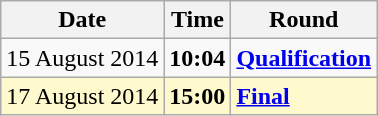<table class="wikitable">
<tr>
<th>Date</th>
<th>Time</th>
<th>Round</th>
</tr>
<tr>
<td>15 August 2014</td>
<td><strong>10:04</strong></td>
<td><strong><a href='#'>Qualification</a></strong></td>
</tr>
<tr style=background:lemonchiffon>
<td>17 August 2014</td>
<td><strong>15:00</strong></td>
<td><strong><a href='#'>Final</a></strong></td>
</tr>
</table>
